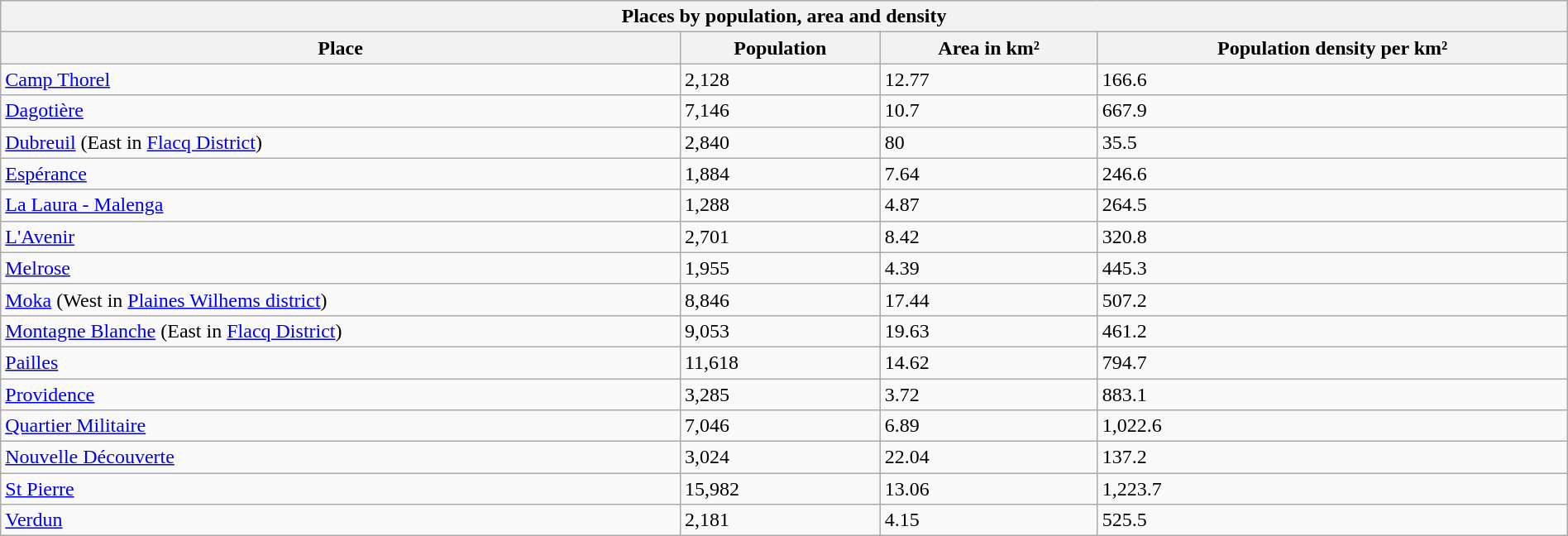<table class="wikitable mw-collapsible  sortable" style="width: 100%;">
<tr>
<th colspan="4">Places by population, area and density</th>
</tr>
<tr>
<th>Place</th>
<th data-sort-type="number">Population</th>
<th data-sort-type="number">Area in km²</th>
<th data-sort-type="number">Population density per km²</th>
</tr>
<tr>
<td><a href='#'>Camp Thorel</a></td>
<td>2,128</td>
<td>12.77</td>
<td>166.6</td>
</tr>
<tr>
<td><a href='#'>Dagotière</a></td>
<td>7,146</td>
<td>10.7</td>
<td>667.9</td>
</tr>
<tr>
<td><a href='#'>Dubreuil</a> (East in <a href='#'>Flacq District</a>)</td>
<td>2,840</td>
<td>80</td>
<td>35.5</td>
</tr>
<tr>
<td><a href='#'>Espérance</a></td>
<td>1,884</td>
<td>7.64</td>
<td>246.6</td>
</tr>
<tr>
<td><a href='#'>La Laura - Malenga</a></td>
<td>1,288</td>
<td>4.87</td>
<td>264.5</td>
</tr>
<tr>
<td><a href='#'>L'Avenir</a></td>
<td>2,701</td>
<td>8.42</td>
<td>320.8</td>
</tr>
<tr>
<td><a href='#'>Melrose</a></td>
<td>1,955</td>
<td>4.39</td>
<td>445.3</td>
</tr>
<tr>
<td><a href='#'>Moka</a> (West in <a href='#'>Plaines Wilhems district</a>)</td>
<td>8,846</td>
<td>17.44</td>
<td>507.2</td>
</tr>
<tr>
<td><a href='#'>Montagne Blanche</a> (East in <a href='#'>Flacq District</a>)</td>
<td>9,053</td>
<td>19.63</td>
<td>461.2</td>
</tr>
<tr>
<td><a href='#'>Pailles</a></td>
<td>11,618</td>
<td>14.62</td>
<td>794.7</td>
</tr>
<tr>
<td><a href='#'>Providence</a></td>
<td>3,285</td>
<td>3.72</td>
<td>883.1</td>
</tr>
<tr>
<td><a href='#'>Quartier Militaire</a></td>
<td>7,046</td>
<td>6.89</td>
<td>1,022.6</td>
</tr>
<tr>
<td><a href='#'>Nouvelle Découverte</a></td>
<td>3,024</td>
<td>22.04</td>
<td>137.2</td>
</tr>
<tr>
<td><a href='#'>St Pierre</a></td>
<td>15,982</td>
<td>13.06</td>
<td>1,223.7</td>
</tr>
<tr>
<td><a href='#'>Verdun</a></td>
<td>2,181</td>
<td>4.15</td>
<td>525.5</td>
</tr>
</table>
